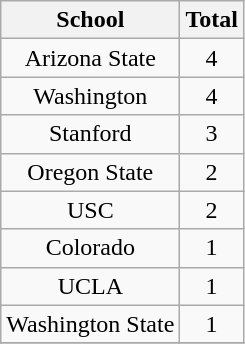<table class=wikitable style="text-align:center">
<tr>
<th>School</th>
<th>Total</th>
</tr>
<tr>
<td>Arizona State</td>
<td>4</td>
</tr>
<tr>
<td>Washington</td>
<td>4</td>
</tr>
<tr>
<td>Stanford</td>
<td>3</td>
</tr>
<tr>
<td>Oregon State</td>
<td>2</td>
</tr>
<tr>
<td>USC</td>
<td>2</td>
</tr>
<tr>
<td>Colorado</td>
<td>1</td>
</tr>
<tr>
<td>UCLA</td>
<td>1</td>
</tr>
<tr>
<td>Washington State</td>
<td>1</td>
</tr>
<tr>
</tr>
</table>
